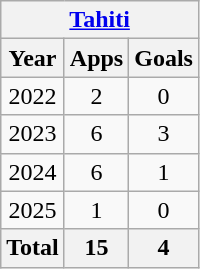<table class="wikitable" style="text-align:center">
<tr>
<th colspan=3><a href='#'>Tahiti</a></th>
</tr>
<tr>
<th>Year</th>
<th>Apps</th>
<th>Goals</th>
</tr>
<tr>
<td>2022</td>
<td>2</td>
<td>0</td>
</tr>
<tr>
<td>2023</td>
<td>6</td>
<td>3</td>
</tr>
<tr>
<td>2024</td>
<td>6</td>
<td>1</td>
</tr>
<tr>
<td>2025</td>
<td>1</td>
<td>0</td>
</tr>
<tr>
<th>Total</th>
<th>15</th>
<th>4</th>
</tr>
</table>
